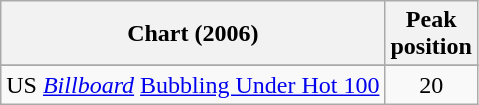<table class="wikitable sortable">
<tr>
<th>Chart (2006)</th>
<th align="center">Peak<br>position</th>
</tr>
<tr>
</tr>
<tr>
<td>US <em><a href='#'>Billboard</a></em> <a href='#'>Bubbling Under Hot 100</a></td>
<td align="center">20</td>
</tr>
</table>
